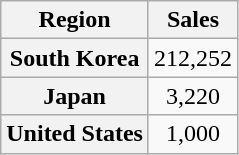<table class="wikitable plainrowheaders" style="text-align:center;">
<tr>
<th>Region</th>
<th>Sales</th>
</tr>
<tr>
<th scope=row>South Korea</th>
<td>212,252</td>
</tr>
<tr>
<th scope=row>Japan</th>
<td>3,220</td>
</tr>
<tr>
<th scope="row">United States</th>
<td>1,000</td>
</tr>
</table>
